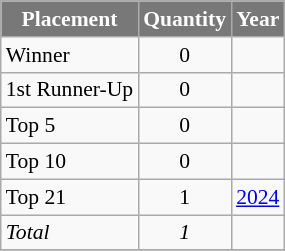<table class="wikitable"style="font-size: 90%;">
<tr>
<th style="background-color:#787878;color:#FFFFFF;">Placement</th>
<th style="background-color:#787878;color:#FFFFFF;">Quantity</th>
<th style="background-color:#787878;color:#FFFFFF;">Year</th>
</tr>
<tr>
<td>Winner</td>
<td style="text-align:center;">0</td>
<td></td>
</tr>
<tr>
<td>1st Runner-Up</td>
<td style="text-align:center;">0</td>
<td></td>
</tr>
<tr>
<td>Top 5</td>
<td style="text-align:center;">0</td>
<td></td>
</tr>
<tr>
<td>Top 10</td>
<td style="text-align:center;">0</td>
<td></td>
</tr>
<tr>
<td>Top 21</td>
<td style="text-align:center;">1</td>
<td><a href='#'>2024</a></td>
</tr>
<tr>
<td><em>Total</em></td>
<td style="text-align:center;"><em>1</em></td>
<td></td>
</tr>
<tr>
</tr>
</table>
